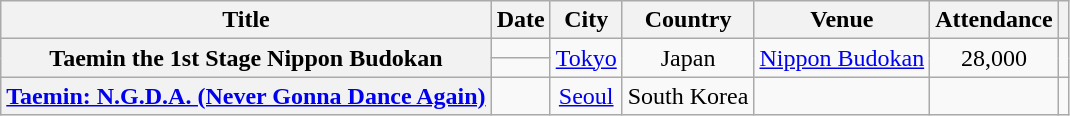<table class="wikitable sortable plainrowheaders" style="text-align:center;">
<tr>
<th scope="col">Title</th>
<th scope="col">Date</th>
<th scope="col">City</th>
<th scope="col">Country</th>
<th scope="col">Venue</th>
<th scope="col">Attendance</th>
<th scope="col" class="unsortable"></th>
</tr>
<tr>
<th scope="row" rowspan="2">Taemin the 1st Stage Nippon Budokan</th>
<td></td>
<td rowspan="2"><a href='#'>Tokyo</a></td>
<td rowspan="2">Japan</td>
<td rowspan="2"><a href='#'>Nippon Budokan</a></td>
<td rowspan="2">28,000</td>
<td rowspan="2"></td>
</tr>
<tr>
<td></td>
</tr>
<tr>
<th scope="row"><a href='#'>Taemin: N.G.D.A. (Never Gonna Dance Again)</a></th>
<td></td>
<td><a href='#'>Seoul</a></td>
<td rowspan="1">South Korea</td>
<td></td>
<td></td>
<td></td>
</tr>
</table>
